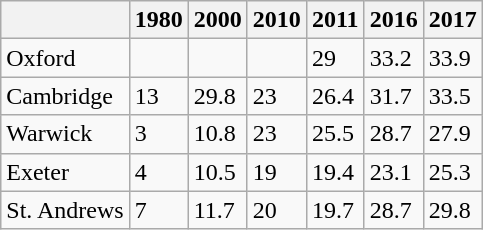<table class="wikitable">
<tr>
<th></th>
<th>1980</th>
<th>2000</th>
<th>2010</th>
<th>2011</th>
<th>2016 </th>
<th>2017 </th>
</tr>
<tr>
<td>Oxford</td>
<td></td>
<td></td>
<td></td>
<td>29</td>
<td>33.2</td>
<td>33.9</td>
</tr>
<tr>
<td>Cambridge</td>
<td>13</td>
<td>29.8</td>
<td>23</td>
<td>26.4</td>
<td>31.7</td>
<td>33.5</td>
</tr>
<tr>
<td>Warwick</td>
<td>3</td>
<td>10.8</td>
<td>23</td>
<td>25.5</td>
<td>28.7</td>
<td>27.9</td>
</tr>
<tr>
<td>Exeter</td>
<td>4</td>
<td>10.5</td>
<td>19</td>
<td>19.4</td>
<td>23.1</td>
<td>25.3</td>
</tr>
<tr>
<td>St. Andrews</td>
<td>7</td>
<td>11.7</td>
<td>20</td>
<td>19.7</td>
<td>28.7</td>
<td>29.8</td>
</tr>
</table>
